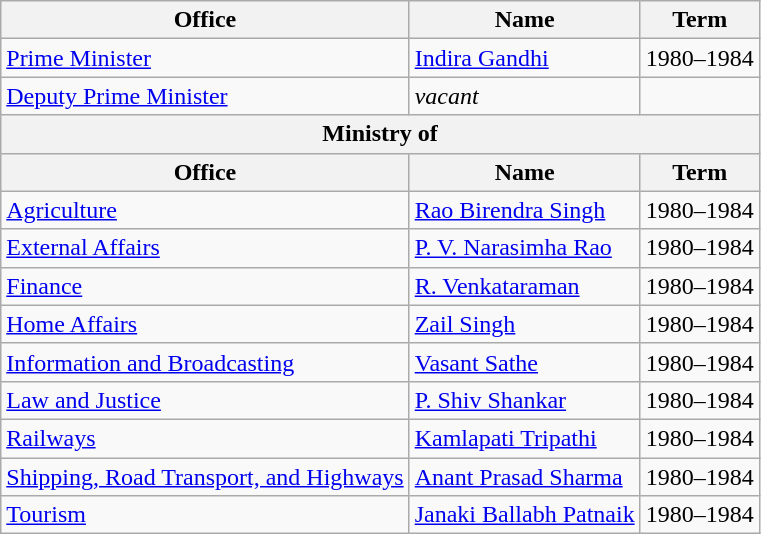<table class="wikitable">
<tr>
<th>Office</th>
<th>Name</th>
<th>Term</th>
</tr>
<tr>
<td><a href='#'>Prime Minister</a></td>
<td><a href='#'>Indira Gandhi</a></td>
<td>1980–1984</td>
</tr>
<tr>
<td><a href='#'>Deputy Prime Minister</a></td>
<td><em>vacant</em></td>
<td></td>
</tr>
<tr>
<th colspan=3>Ministry of</th>
</tr>
<tr>
<th>Office</th>
<th>Name</th>
<th>Term</th>
</tr>
<tr>
<td><a href='#'>Agriculture</a></td>
<td><a href='#'>Rao Birendra Singh</a></td>
<td>1980–1984</td>
</tr>
<tr>
<td><a href='#'>External Affairs</a></td>
<td><a href='#'>P. V. Narasimha Rao</a></td>
<td>1980–1984</td>
</tr>
<tr>
<td><a href='#'>Finance</a></td>
<td><a href='#'>R. Venkataraman</a></td>
<td>1980–1984</td>
</tr>
<tr>
<td><a href='#'>Home Affairs</a></td>
<td><a href='#'>Zail Singh</a></td>
<td>1980–1984</td>
</tr>
<tr>
<td><a href='#'>Information and Broadcasting</a></td>
<td><a href='#'>Vasant Sathe</a></td>
<td>1980–1984</td>
</tr>
<tr>
<td><a href='#'>Law and Justice</a></td>
<td><a href='#'>P. Shiv Shankar</a></td>
<td>1980–1984</td>
</tr>
<tr>
<td><a href='#'>Railways</a></td>
<td><a href='#'>Kamlapati Tripathi</a></td>
<td>1980–1984</td>
</tr>
<tr>
<td><a href='#'>Shipping, Road Transport, and Highways</a></td>
<td><a href='#'>Anant Prasad Sharma</a></td>
<td>1980–1984</td>
</tr>
<tr>
<td><a href='#'>Tourism</a></td>
<td><a href='#'>Janaki Ballabh Patnaik</a></td>
<td>1980–1984</td>
</tr>
</table>
